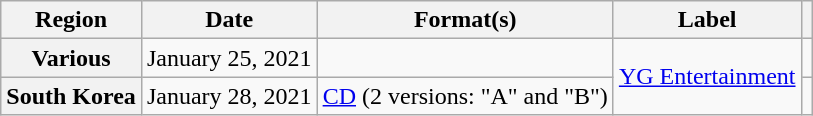<table class="wikitable plainrowheaders">
<tr>
<th scope="col">Region</th>
<th scope="col">Date</th>
<th scope="col">Format(s)</th>
<th scope="col">Label</th>
<th scope="col"></th>
</tr>
<tr>
<th scope="row">Various</th>
<td>January 25, 2021</td>
<td></td>
<td rowspan= "2"><a href='#'>YG Entertainment</a></td>
<td></td>
</tr>
<tr>
<th scope="row">South Korea</th>
<td>January 28, 2021</td>
<td><a href='#'>CD</a> (2 versions: "A" and "B")</td>
<td></td>
</tr>
</table>
